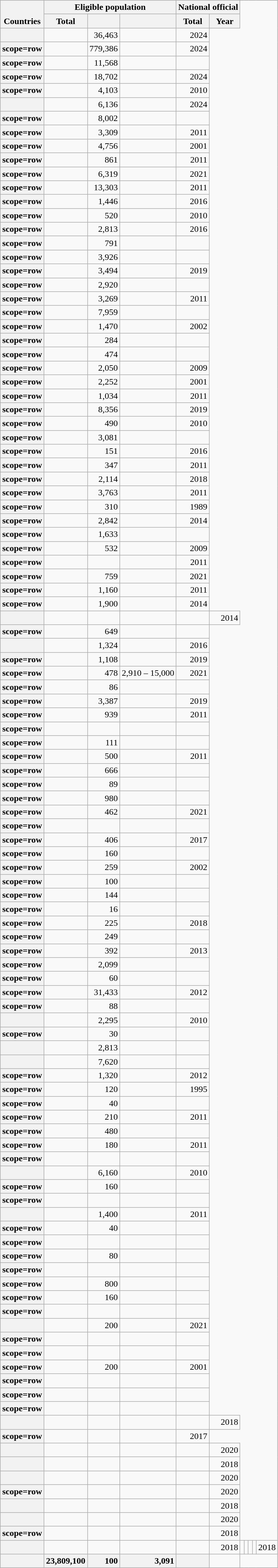<table class="sortable plainrowheaders static-row-numbers vertical-align-top wikitable col6left" style="text-align:right">
<tr style="vertical-align:bottom" class="static-row-header">
<th rowspan="2">Countries</th>
<th colspan="3">Eligible population</th>
<th colspan="2">National official</th>
</tr>
<tr class="static-row-header">
<th>Total</th>
<th></th>
<th></th>
<th>Total</th>
<th>Year</th>
</tr>
<tr id="United States">
<th scope="row" style="text-align:left"></th>
<td></td>
<td>36,463</td>
<td nowrap=""></td>
<td>2024</td>
</tr>
<tr id="Israel">
<th>scope=row </th>
<td></td>
<td>779,386</td>
<td nowrap=""></td>
<td>2024</td>
</tr>
<tr id="France">
<th>scope=row </th>
<td></td>
<td>11,568</td>
<td></td>
<td></td>
</tr>
<tr id="Canada">
<th>scope=row </th>
<td></td>
<td>18,702</td>
<td nowrap=""></td>
<td>2024</td>
</tr>
<tr id="Russia">
<th>scope=row </th>
<td></td>
<td>4,103</td>
<td nowrap=""></td>
<td>2010</td>
</tr>
<tr id="United Kingdom">
<th scope="row" style="text-align:left"></th>
<td></td>
<td>6,136</td>
<td nowrap=""></td>
<td>2024</td>
</tr>
<tr id="Argentina">
<th>scope=row </th>
<td></td>
<td>8,002</td>
<td></td>
<td></td>
</tr>
<tr id="Germany">
<th>scope=row </th>
<td></td>
<td>3,309</td>
<td nowrap=""></td>
<td>2011</td>
</tr>
<tr id="Ukraine">
<th>scope=row </th>
<td></td>
<td>4,756</td>
<td nowrap=""></td>
<td>2001</td>
</tr>
<tr id="Brazil">
<th>scope=row </th>
<td></td>
<td>861</td>
<td nowrap=""></td>
<td>2011</td>
</tr>
<tr id="Australia">
<th>scope=row </th>
<td></td>
<td>6,319</td>
<td nowrap=""></td>
<td>2021</td>
</tr>
<tr id="Hungary">
<th>scope=row </th>
<td></td>
<td>13,303</td>
<td nowrap=""></td>
<td>2011</td>
</tr>
<tr id="South Africa">
<th>scope=row </th>
<td></td>
<td>1,446</td>
<td nowrap=""></td>
<td>2016</td>
</tr>
<tr id="Mexico">
<th>scope=row </th>
<td></td>
<td>520</td>
<td nowrap=""></td>
<td>2010</td>
</tr>
<tr id="Netherlands">
<th>scope=row </th>
<td></td>
<td>2,813</td>
<td nowrap=""></td>
<td>2016</td>
</tr>
<tr id="Italy">
<th>scope=row </th>
<td></td>
<td>791</td>
<td></td>
<td></td>
</tr>
<tr id="Belgium">
<th>scope=row </th>
<td></td>
<td>3,926</td>
<td></td>
<td></td>
</tr>
<tr id="Belarus">
<th>scope=row </th>
<td></td>
<td>3,494</td>
<td nowrap=""></td>
<td>2019</td>
</tr>
<tr id="Sweden">
<th>scope=row </th>
<td></td>
<td>2,920</td>
<td></td>
<td></td>
</tr>
<tr id="Switzerland">
<th>scope=row </th>
<td></td>
<td>3,269</td>
<td nowrap=""></td>
<td>2011</td>
</tr>
<tr id="Uruguay">
<th>scope=row </th>
<td></td>
<td>7,959</td>
<td></td>
<td></td>
</tr>
<tr id="Chile">
<th>scope=row </th>
<td></td>
<td>1,470</td>
<td nowrap=""></td>
<td>2002</td>
</tr>
<tr id="Turkey">
<th>scope=row </th>
<td></td>
<td>284</td>
<td></td>
<td></td>
</tr>
<tr id="Spain">
<th>scope=row </th>
<td></td>
<td>474</td>
<td></td>
<td></td>
</tr>
<tr id="Azerbaijan">
<th>scope=row </th>
<td></td>
<td>2,050</td>
<td nowrap=""></td>
<td>2009</td>
</tr>
<tr id="Austria">
<th>scope=row </th>
<td></td>
<td>2,252</td>
<td nowrap=""></td>
<td>2001</td>
</tr>
<tr id="Romania">
<th>scope=row </th>
<td></td>
<td>1,034</td>
<td nowrap=""></td>
<td>2011</td>
</tr>
<tr id="Latvia">
<th>scope=row </th>
<td></td>
<td>8,356</td>
<td nowrap=""></td>
<td>2019</td>
</tr>
<tr id="Venezuela">
<th>scope=row </th>
<td></td>
<td>490</td>
<td nowrap=""></td>
<td>2010</td>
</tr>
<tr id="Panama">
<th>scope=row </th>
<td></td>
<td>3,081</td>
<td></td>
<td></td>
</tr>
<tr id="Iran">
<th>scope=row </th>
<td></td>
<td>151</td>
<td nowrap=""></td>
<td>2016</td>
</tr>
<tr id="Poland">
<th>scope=row </th>
<td></td>
<td>347</td>
<td nowrap=""></td>
<td>2011</td>
</tr>
<tr id="New Zealand">
<th>scope=row </th>
<td></td>
<td>2,114</td>
<td nowrap=""></td>
<td>2018</td>
</tr>
<tr id="Lithuania">
<th>scope=row </th>
<td></td>
<td>3,763</td>
<td nowrap=""></td>
<td>2011</td>
</tr>
<tr id="Uzbekistan">
<th>scope=row </th>
<td></td>
<td>310</td>
<td nowrap=""></td>
<td>1989</td>
</tr>
<tr id="Moldova">
<th>scope=row </th>
<td></td>
<td>2,842</td>
<td nowrap=""></td>
<td>2014</td>
</tr>
<tr id="Denmark">
<th>scope=row </th>
<td></td>
<td>1,633</td>
<td></td>
<td></td>
</tr>
<tr id="Kazakhstan">
<th>scope=row </th>
<td></td>
<td>532</td>
<td nowrap=""></td>
<td>2009</td>
</tr>
<tr id="India">
<th>scope=row </th>
<td></td>
<td></td>
<td nowrap=""></td>
<td>2011</td>
</tr>
<tr id="Czechia">
<th>scope=row </th>
<td></td>
<td>759</td>
<td nowrap=""></td>
<td>2021</td>
</tr>
<tr id="Bulgaria">
<th>scope=row </th>
<td></td>
<td>1,160</td>
<td nowrap=""></td>
<td>2011</td>
</tr>
<tr id="Georgia">
<th>scope=row </th>
<td></td>
<td>1,900</td>
<td nowrap=""></td>
<td>2014</td>
</tr>
<tr id="Uganda">
<th scope="row" style="text-align:left"></th>
<td></td>
<td></td>
<td></td>
<td nowrap=""></td>
<td>2014</td>
</tr>
<tr id="Greece">
<th>scope=row </th>
<td></td>
<td>649</td>
<td></td>
<td></td>
</tr>
<tr id="Ireland">
<th scope="row" style="text-align:left"></th>
<td></td>
<td>1,324</td>
<td nowrap=""></td>
<td>2016</td>
</tr>
<tr id="Slovakia">
<th>scope=row </th>
<td></td>
<td>1,108</td>
<td nowrap=""></td>
<td>2019</td>
</tr>
<tr id="Portugal">
<th>scope=row </th>
<td></td>
<td>478</td>
<td nowrap="">2,910 – 15,000</td>
<td>2021</td>
</tr>
<tr id="Colombia">
<th>scope=row </th>
<td></td>
<td>86</td>
<td></td>
<td></td>
</tr>
<tr id="Estonia">
<th>scope=row </th>
<td></td>
<td>3,387</td>
<td nowrap=""></td>
<td>2019</td>
</tr>
<tr id="Croatia">
<th>scope=row </th>
<td></td>
<td>939</td>
<td nowrap=""></td>
<td>2011</td>
</tr>
<tr id="China">
<th>scope=row </th>
<td></td>
<td></td>
<td></td>
<td></td>
</tr>
<tr id="Peru">
<th>scope=row </th>
<td></td>
<td>111</td>
<td></td>
<td></td>
</tr>
<tr id="Serbia">
<th>scope=row </th>
<td></td>
<td>500</td>
<td nowrap=""></td>
<td>2011</td>
</tr>
<tr id="Costa Rica">
<th>scope=row </th>
<td></td>
<td>666</td>
<td></td>
<td></td>
</tr>
<tr id="Morocco">
<th>scope=row </th>
<td></td>
<td>89</td>
<td></td>
<td></td>
</tr>
<tr id="Puerto Rico">
<th>scope=row </th>
<td></td>
<td>980</td>
<td></td>
<td></td>
</tr>
<tr id="Norway">
<th>scope=row </th>
<td></td>
<td>462</td>
<td nowrap=""></td>
<td>2021</td>
</tr>
<tr id="Ethiopia">
<th>scope=row </th>
<td></td>
<td></td>
<td></td>
<td></td>
</tr>
<tr id="Finland">
<th>scope=row </th>
<td></td>
<td>406</td>
<td nowrap=""></td>
<td>2017</td>
</tr>
<tr id="Cuba">
<th>scope=row </th>
<td></td>
<td>160</td>
<td></td>
<td></td>
</tr>
<tr id="Paraguay">
<th>scope=row </th>
<td></td>
<td>259</td>
<td nowrap=""></td>
<td>2002</td>
</tr>
<tr id="Guatemala">
<th>scope=row </th>
<td></td>
<td>100</td>
<td></td>
<td></td>
</tr>
<tr id="Tunisia">
<th>scope=row </th>
<td></td>
<td>144</td>
<td></td>
<td></td>
</tr>
<tr id="Japan">
<th>scope=row </th>
<td></td>
<td>16</td>
<td></td>
<td></td>
</tr>
<tr id="Kyrgyzstan">
<th>scope=row </th>
<td></td>
<td>225</td>
<td nowrap=""></td>
<td>2018</td>
</tr>
<tr id="Singapore">
<th>scope=row </th>
<td></td>
<td>249</td>
<td></td>
<td></td>
</tr>
<tr id="Bosnia">
<th>scope=row </th>
<td></td>
<td>392</td>
<td nowrap=""></td>
<td>2013</td>
</tr>
<tr id="Luxembourg">
<th>scope=row </th>
<td></td>
<td>2,099</td>
<td></td>
<td></td>
</tr>
<tr id="Ecuador">
<th>scope=row </th>
<td></td>
<td>60</td>
<td></td>
<td></td>
</tr>
<tr id="Gibraltar">
<th>scope=row </th>
<td></td>
<td>31,433</td>
<td nowrap=""></td>
<td>2012</td>
</tr>
<tr id="Bolivia">
<th>scope=row </th>
<td></td>
<td>88</td>
<td></td>
<td></td>
</tr>
<tr id="Bahamas">
<th scope="row" style="text-align:left"></th>
<td></td>
<td>2,295</td>
<td nowrap=""></td>
<td>2010</td>
</tr>
<tr id="Kenya">
<th>scope=row </th>
<td></td>
<td>30</td>
<td></td>
<td></td>
</tr>
<tr id="Netherlands Antilles">
<th scope="row" style="text-align:left"></th>
<td></td>
<td>2,813</td>
<td></td>
<td></td>
</tr>
<tr id="Virgin Islands">
<th scope="row" style="text-align:left"></th>
<td></td>
<td>7,620</td>
<td></td>
<td></td>
</tr>
<tr id="Suriname">
<th>scope=row </th>
<td></td>
<td>1,320</td>
<td nowrap=""></td>
<td>2012</td>
</tr>
<tr id="Turkmenistan">
<th>scope=row </th>
<td></td>
<td>120</td>
<td nowrap=""></td>
<td>1995</td>
</tr>
<tr id="Zimbabwe">
<th>scope=row </th>
<td></td>
<td>40</td>
<td></td>
<td></td>
</tr>
<tr id="Armenia">
<th>scope=row </th>
<td></td>
<td>210</td>
<td nowrap=""></td>
<td>2011</td>
</tr>
<tr id="Cyprus">
<th>scope=row </th>
<td></td>
<td>480</td>
<td></td>
<td></td>
</tr>
<tr id="Jamaica">
<th>scope=row </th>
<td></td>
<td>180</td>
<td nowrap=""></td>
<td>2011</td>
</tr>
<tr id="Thailand">
<th>scope=row </th>
<td></td>
<td></td>
<td></td>
<td></td>
</tr>
<tr id="Bermuda">
<th scope="row" style="text-align:left"></th>
<td></td>
<td>6,160</td>
<td nowrap=""></td>
<td>2010</td>
</tr>
<tr id="Botswana">
<th>scope=row </th>
<td></td>
<td>160</td>
<td></td>
<td></td>
</tr>
<tr id="Congo D.R.">
<th>scope=row </th>
<td></td>
<td></td>
<td></td>
<td></td>
</tr>
<tr id="Barbados">
<th scope="row" style="text-align:left"></th>
<td></td>
<td>1,400</td>
<td nowrap=""></td>
<td>2011</td>
</tr>
<tr id="Dominica">
<th>scope=row </th>
<td></td>
<td>40</td>
<td></td>
<td></td>
</tr>
<tr id="Egypt">
<th>scope=row </th>
<td></td>
<td></td>
<td></td>
<td></td>
</tr>
<tr id="El Salvador">
<th>scope=row </th>
<td></td>
<td>80</td>
<td></td>
<td></td>
</tr>
<tr id="Indonesia">
<th>scope=row </th>
<td></td>
<td></td>
<td></td>
<td></td>
</tr>
<tr id="Malta">
<th>scope=row </th>
<td></td>
<td>800</td>
<td></td>
<td></td>
</tr>
<tr id="Namibia">
<th>scope=row </th>
<td></td>
<td>160</td>
<td></td>
<td></td>
</tr>
<tr id="Nigeria">
<th>scope=row </th>
<td></td>
<td></td>
<td></td>
<td></td>
</tr>
<tr id="North Macedonia">
<th scope="row" style="text-align:left"></th>
<td></td>
<td>200</td>
<td nowrap=""></td>
<td>2021</td>
</tr>
<tr id="Madagascar">
<th>scope=row </th>
<td></td>
<td></td>
<td></td>
<td></td>
</tr>
<tr id="Philippines">
<th>scope=row </th>
<td></td>
<td></td>
<td></td>
<td></td>
</tr>
<tr id="Slovenia">
<th>scope=row </th>
<td></td>
<td>200</td>
<td nowrap=""></td>
<td>2001</td>
</tr>
<tr id="South Korea">
<th>scope=row </th>
<td></td>
<td></td>
<td></td>
<td></td>
</tr>
<tr id="Tajikistan">
<th>scope=row </th>
<td></td>
<td></td>
<td></td>
<td></td>
</tr>
<tr id="Taiwan">
<th>scope=row </th>
<td></td>
<td></td>
<td></td>
<td></td>
</tr>
<tr id="Aruba">
<th scope="row" style="text-align:left"></th>
<td></td>
<td></td>
<td></td>
<td nowrap=""></td>
<td>2018</td>
</tr>
<tr id="Nicaragua">
<th>scope=row </th>
<td></td>
<td></td>
<td nowrap=""></td>
<td>2017</td>
</tr>
<tr id="Iceland">
<th scope="row" style="text-align:left"></th>
<td></td>
<td></td>
<td></td>
<td nowrap=""></td>
<td>2020</td>
</tr>
<tr id="Mauritius">
<th scope="row" style="text-align:left"></th>
<td></td>
<td></td>
<td></td>
<td nowrap=""></td>
<td>2018</td>
</tr>
<tr id="Syria">
<th scope="row" style="text-align:left"></th>
<td></td>
<td></td>
<td></td>
<td nowrap=""></td>
<td>2020</td>
</tr>
<tr id="Liechtenstein">
<th>scope=row </th>
<td></td>
<td></td>
<td></td>
<td nowrap=""></td>
<td>2020</td>
</tr>
<tr id="Anguilla">
<th scope="row" style="text-align:left"></th>
<td></td>
<td></td>
<td></td>
<td nowrap=""></td>
<td>2018</td>
</tr>
<tr id="Faroe Islands">
<th scope="row" style="text-align:left"></th>
<td></td>
<td></td>
<td></td>
<td nowrap=""></td>
<td>2020</td>
</tr>
<tr id="Montenegro">
<th>scope=row </th>
<td></td>
<td></td>
<td></td>
<td nowrap=""></td>
<td>2018</td>
</tr>
<tr id="British Virgin Islands">
<th scope="row" style="text-align:left"></th>
<td></td>
<td></td>
<td></td>
<td nowrap=""></td>
<td>2018</td>
<td></td>
<td></td>
<td></td>
<td nowrap=""></td>
<td>2018</td>
</tr>
<tr class="static-row-header">
<th style="text-align:left"></th>
<th>23,809,100</th>
<th style="text-align:right">100</th>
<th style="text-align:right">3,091</th>
<th></th>
<td></td>
</tr>
</table>
